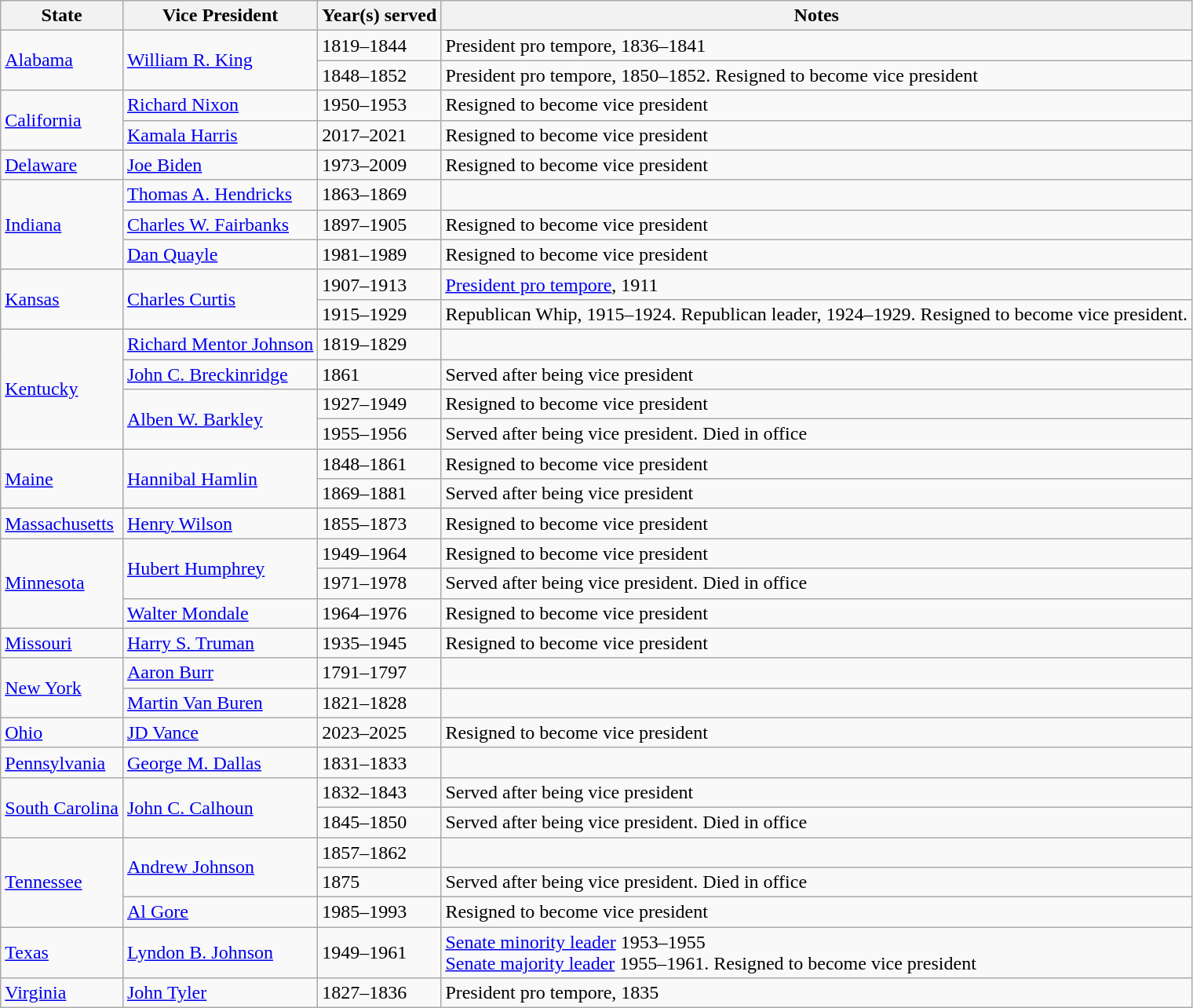<table class="wikitable">
<tr>
<th>State</th>
<th>Vice President</th>
<th>Year(s) served</th>
<th>Notes</th>
</tr>
<tr>
<td rowspan=2><a href='#'>Alabama</a></td>
<td rowspan=2><a href='#'>William R. King</a></td>
<td>1819–1844</td>
<td>President pro tempore, 1836–1841</td>
</tr>
<tr>
<td>1848–1852</td>
<td>President pro tempore, 1850–1852. Resigned to become vice president</td>
</tr>
<tr>
<td rowspan=2><a href='#'>California</a></td>
<td><a href='#'>Richard Nixon</a></td>
<td>1950–1953</td>
<td>Resigned to become vice president</td>
</tr>
<tr>
<td><a href='#'>Kamala Harris</a></td>
<td>2017–2021</td>
<td>Resigned to become vice president</td>
</tr>
<tr>
<td><a href='#'>Delaware</a></td>
<td><a href='#'>Joe Biden</a></td>
<td>1973–2009</td>
<td>Resigned to become vice president</td>
</tr>
<tr>
<td rowspan=3><a href='#'>Indiana</a></td>
<td><a href='#'>Thomas A. Hendricks</a></td>
<td>1863–1869</td>
<td></td>
</tr>
<tr>
<td><a href='#'>Charles W. Fairbanks</a></td>
<td>1897–1905</td>
<td>Resigned to become vice president</td>
</tr>
<tr>
<td><a href='#'>Dan Quayle</a></td>
<td>1981–1989</td>
<td>Resigned to become vice president</td>
</tr>
<tr>
<td rowspan=2><a href='#'>Kansas</a></td>
<td rowspan=2><a href='#'>Charles Curtis</a></td>
<td>1907–1913</td>
<td><a href='#'>President pro tempore</a>, 1911</td>
</tr>
<tr>
<td>1915–1929</td>
<td>Republican Whip, 1915–1924. Republican leader, 1924–1929. Resigned to become vice president.</td>
</tr>
<tr>
<td rowspan=4><a href='#'>Kentucky</a></td>
<td><a href='#'>Richard Mentor Johnson</a></td>
<td>1819–1829</td>
<td></td>
</tr>
<tr>
<td><a href='#'>John C. Breckinridge</a></td>
<td>1861</td>
<td>Served after being vice president</td>
</tr>
<tr>
<td rowspan=2><a href='#'>Alben W. Barkley</a></td>
<td>1927–1949</td>
<td>Resigned to become vice president</td>
</tr>
<tr>
<td>1955–1956</td>
<td>Served after being vice president. Died in office</td>
</tr>
<tr>
<td rowspan=2><a href='#'>Maine</a></td>
<td rowspan=2><a href='#'>Hannibal Hamlin</a></td>
<td>1848–1861</td>
<td>Resigned to become vice president</td>
</tr>
<tr>
<td>1869–1881</td>
<td>Served after being vice president</td>
</tr>
<tr>
<td><a href='#'>Massachusetts</a></td>
<td><a href='#'>Henry Wilson</a></td>
<td>1855–1873</td>
<td>Resigned to become vice president</td>
</tr>
<tr>
<td rowspan="3"><a href='#'>Minnesota</a></td>
<td rowspan="2"><a href='#'>Hubert Humphrey</a></td>
<td>1949–1964</td>
<td>Resigned to become vice president</td>
</tr>
<tr>
<td>1971–1978</td>
<td>Served after being vice president. Died in office</td>
</tr>
<tr>
<td><a href='#'>Walter Mondale</a></td>
<td>1964–1976</td>
<td>Resigned to become vice president</td>
</tr>
<tr>
<td><a href='#'>Missouri</a></td>
<td><a href='#'>Harry S. Truman</a></td>
<td>1935–1945</td>
<td>Resigned to become vice president</td>
</tr>
<tr>
<td rowspan=2><a href='#'>New York</a></td>
<td><a href='#'>Aaron Burr</a></td>
<td>1791–1797</td>
<td></td>
</tr>
<tr>
<td><a href='#'>Martin Van Buren</a></td>
<td>1821–1828</td>
<td></td>
</tr>
<tr>
<td><a href='#'>Ohio</a></td>
<td><a href='#'>JD Vance</a></td>
<td>2023–2025</td>
<td>Resigned to become vice president</td>
</tr>
<tr>
<td><a href='#'>Pennsylvania</a></td>
<td><a href='#'>George M. Dallas</a></td>
<td>1831–1833</td>
<td></td>
</tr>
<tr>
<td rowspan=2><a href='#'>South Carolina</a></td>
<td rowspan=2><a href='#'>John C. Calhoun</a></td>
<td>1832–1843</td>
<td>Served after being vice president</td>
</tr>
<tr>
<td>1845–1850</td>
<td>Served after being vice president. Died in office</td>
</tr>
<tr>
<td rowspan=3><a href='#'>Tennessee</a></td>
<td rowspan=2><a href='#'>Andrew Johnson</a></td>
<td>1857–1862</td>
<td></td>
</tr>
<tr>
<td>1875</td>
<td>Served after being vice president. Died in office</td>
</tr>
<tr>
<td><a href='#'>Al Gore</a></td>
<td>1985–1993</td>
<td>Resigned to become vice president</td>
</tr>
<tr>
<td><a href='#'>Texas</a></td>
<td><a href='#'>Lyndon B. Johnson</a></td>
<td>1949–1961</td>
<td><a href='#'>Senate minority leader</a> 1953–1955<br><a href='#'>Senate majority leader</a> 1955–1961. Resigned to become vice president</td>
</tr>
<tr>
<td><a href='#'>Virginia</a></td>
<td><a href='#'>John Tyler</a></td>
<td>1827–1836</td>
<td>President pro tempore, 1835</td>
</tr>
</table>
